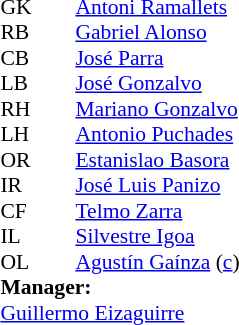<table style="font-size:90%; margin:0.2em auto;" cellspacing="0" cellpadding="0">
<tr>
<th width="25"></th>
<th width="25"></th>
</tr>
<tr>
<td>GK</td>
<td></td>
<td><a href='#'>Antoni Ramallets</a></td>
</tr>
<tr>
<td>RB</td>
<td></td>
<td><a href='#'>Gabriel Alonso</a></td>
</tr>
<tr>
<td>CB</td>
<td></td>
<td><a href='#'>José Parra</a></td>
</tr>
<tr>
<td>LB</td>
<td></td>
<td><a href='#'>José Gonzalvo</a></td>
</tr>
<tr>
<td>RH</td>
<td></td>
<td><a href='#'>Mariano Gonzalvo</a></td>
</tr>
<tr>
<td>LH</td>
<td></td>
<td><a href='#'>Antonio Puchades</a></td>
</tr>
<tr>
<td>OR</td>
<td></td>
<td><a href='#'>Estanislao Basora</a></td>
</tr>
<tr>
<td>IR</td>
<td></td>
<td><a href='#'>José Luis Panizo</a></td>
</tr>
<tr>
<td>CF</td>
<td></td>
<td><a href='#'>Telmo Zarra</a></td>
</tr>
<tr>
<td>IL</td>
<td></td>
<td><a href='#'>Silvestre Igoa</a></td>
</tr>
<tr>
<td>OL</td>
<td></td>
<td><a href='#'>Agustín Gaínza</a> (<a href='#'>c</a>)</td>
</tr>
<tr>
<td colspan=3><strong>Manager:</strong></td>
</tr>
<tr>
<td colspan=4><a href='#'>Guillermo Eizaguirre</a></td>
</tr>
</table>
